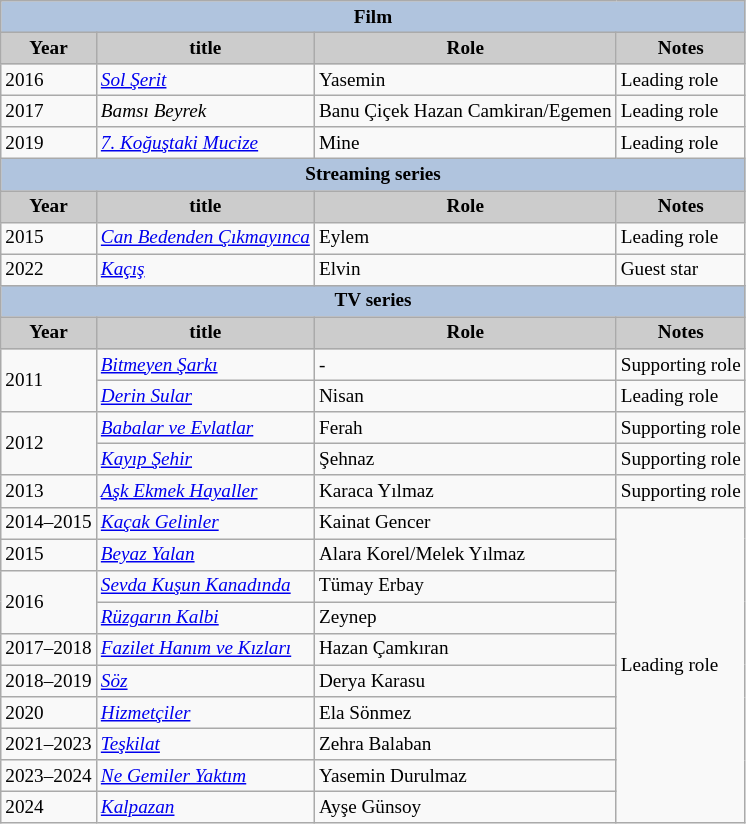<table class="wikitable" style="font-size:80%">
<tr>
<th colspan="4" style="background:LightSteelBlue">Film</th>
</tr>
<tr>
<th style="background:#CCCCCC">Year</th>
<th style="background:#CCCCCC">title</th>
<th style="background:#CCCCCC">Role</th>
<th style="background:#CCCCCC">Notes</th>
</tr>
<tr>
<td>2016</td>
<td><em><a href='#'>Sol Şerit</a></em></td>
<td>Yasemin</td>
<td>Leading role</td>
</tr>
<tr>
<td>2017</td>
<td><em>Bamsı Beyrek</em></td>
<td>Banu Çiçek Hazan Camkiran/Egemen</td>
<td>Leading role</td>
</tr>
<tr>
<td>2019</td>
<td><em><a href='#'>7. Koğuştaki Mucize</a></em></td>
<td>Mine</td>
<td>Leading role</td>
</tr>
<tr>
<th colspan="4" style="background:LightSteelBlue">Streaming series</th>
</tr>
<tr>
<th style="background:#CCCCCC">Year</th>
<th style="background:#CCCCCC">title</th>
<th style="background:#CCCCCC">Role</th>
<th style="background:#CCCCCC">Notes</th>
</tr>
<tr>
<td>2015</td>
<td><em><a href='#'>Can Bedenden Çıkmayınca</a></em></td>
<td>Eylem</td>
<td>Leading role</td>
</tr>
<tr>
<td>2022</td>
<td><em><a href='#'>Kaçış</a></em></td>
<td>Elvin</td>
<td>Guest star</td>
</tr>
<tr>
<th colspan="4" style="background:LightSteelBlue">TV series</th>
</tr>
<tr>
<th style="background:#CCCCCC">Year</th>
<th style="background:#CCCCCC">title</th>
<th style="background:#CCCCCC">Role</th>
<th style="background:#CCCCCC">Notes</th>
</tr>
<tr>
<td rowspan="2">2011</td>
<td><em><a href='#'>Bitmeyen Şarkı</a></em></td>
<td>-</td>
<td>Supporting role</td>
</tr>
<tr>
<td><em><a href='#'>Derin Sular</a></em></td>
<td>Nisan</td>
<td>Leading role</td>
</tr>
<tr>
<td rowspan="2">2012</td>
<td><em><a href='#'>Babalar ve Evlatlar</a></em></td>
<td>Ferah</td>
<td>Supporting role</td>
</tr>
<tr>
<td><em><a href='#'>Kayıp Şehir</a></em></td>
<td>Şehnaz</td>
<td>Supporting role</td>
</tr>
<tr>
<td>2013</td>
<td><em><a href='#'>Aşk Ekmek Hayaller</a></em></td>
<td>Karaca Yılmaz</td>
<td>Supporting role</td>
</tr>
<tr>
<td>2014–2015</td>
<td><em><a href='#'>Kaçak Gelinler</a></em></td>
<td>Kainat Gencer</td>
<td rowspan="10">Leading role</td>
</tr>
<tr>
<td>2015</td>
<td><em><a href='#'>Beyaz Yalan</a></em></td>
<td>Alara Korel/Melek Yılmaz</td>
</tr>
<tr>
<td rowspan="2">2016</td>
<td><em><a href='#'>Sevda Kuşun Kanadında</a></em></td>
<td>Tümay Erbay</td>
</tr>
<tr>
<td><em><a href='#'>Rüzgarın Kalbi</a></em></td>
<td>Zeynep</td>
</tr>
<tr>
<td>2017–2018</td>
<td><em><a href='#'>Fazilet Hanım ve Kızları</a></em></td>
<td>Hazan Çamkıran</td>
</tr>
<tr>
<td>2018–2019</td>
<td><em><a href='#'>Söz</a></em></td>
<td>Derya Karasu</td>
</tr>
<tr>
<td>2020</td>
<td><em><a href='#'>Hizmetçiler</a></em></td>
<td>Ela Sönmez</td>
</tr>
<tr>
<td>2021–2023</td>
<td><em><a href='#'>Teşkilat</a></em></td>
<td>Zehra Balaban</td>
</tr>
<tr>
<td>2023–2024</td>
<td><em><a href='#'>Ne Gemiler Yaktım</a></em></td>
<td>Yasemin Durulmaz</td>
</tr>
<tr>
<td>2024</td>
<td><em><a href='#'>Kalpazan</a></em></td>
<td>Ayşe Günsoy</td>
</tr>
</table>
